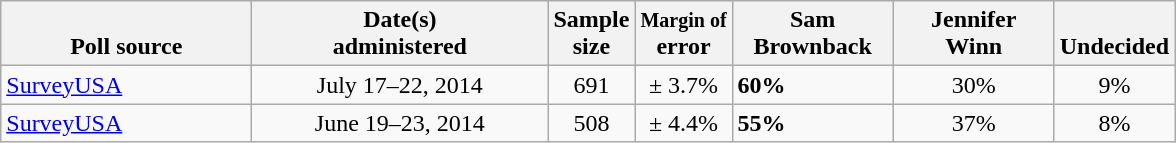<table class="wikitable">
<tr valign= bottom>
<th style="width:160px;">Poll source</th>
<th style="width:190px;">Date(s)<br>administered</th>
<th class=small>Sample<br>size</th>
<th><small>Margin of</small><br>error</th>
<th style="width:100px;">Sam<br>Brownback</th>
<th style="width:100px;">Jennifer<br>Winn</th>
<th style="width:40px;">Undecided</th>
</tr>
<tr>
<td><a href='#'>SurveyUSA</a></td>
<td align=center>July 17–22, 2014</td>
<td align=center>691</td>
<td align=center>± 3.7%</td>
<td><strong>60%</strong></td>
<td align=center>30%</td>
<td align=center>9%</td>
</tr>
<tr>
<td><a href='#'>SurveyUSA</a></td>
<td align=center>June 19–23, 2014</td>
<td align=center>508</td>
<td align=center>± 4.4%</td>
<td><strong>55%</strong></td>
<td align=center>37%</td>
<td align=center>8%</td>
</tr>
</table>
